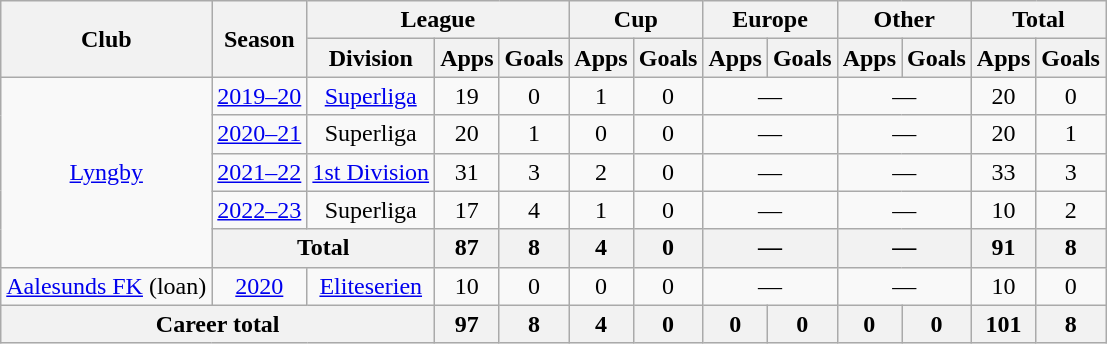<table class="wikitable" style="text-align:center">
<tr>
<th rowspan="2">Club</th>
<th rowspan="2">Season</th>
<th colspan="3">League</th>
<th colspan="2">Cup</th>
<th colspan="2">Europe</th>
<th colspan="2">Other</th>
<th colspan="2">Total</th>
</tr>
<tr>
<th>Division</th>
<th>Apps</th>
<th>Goals</th>
<th>Apps</th>
<th>Goals</th>
<th>Apps</th>
<th>Goals</th>
<th>Apps</th>
<th>Goals</th>
<th>Apps</th>
<th>Goals</th>
</tr>
<tr>
<td rowspan="5"><a href='#'>Lyngby</a></td>
<td><a href='#'>2019–20</a></td>
<td><a href='#'>Superliga</a></td>
<td>19</td>
<td>0</td>
<td>1</td>
<td>0</td>
<td colspan="2">—</td>
<td colspan="2">—</td>
<td>20</td>
<td>0</td>
</tr>
<tr>
<td><a href='#'>2020–21</a></td>
<td>Superliga</td>
<td>20</td>
<td>1</td>
<td>0</td>
<td>0</td>
<td colspan="2">—</td>
<td colspan="2">—</td>
<td>20</td>
<td>1</td>
</tr>
<tr>
<td><a href='#'>2021–22</a></td>
<td><a href='#'>1st Division</a></td>
<td>31</td>
<td>3</td>
<td>2</td>
<td>0</td>
<td colspan="2">—</td>
<td colspan="2">—</td>
<td>33</td>
<td>3</td>
</tr>
<tr>
<td><a href='#'>2022–23</a></td>
<td>Superliga</td>
<td>17</td>
<td>4</td>
<td>1</td>
<td>0</td>
<td colspan="2">—</td>
<td colspan="2">—</td>
<td>10</td>
<td>2</td>
</tr>
<tr>
<th colspan="2">Total</th>
<th>87</th>
<th>8</th>
<th>4</th>
<th>0</th>
<th colspan="2">—</th>
<th colspan="2">—</th>
<th>91</th>
<th>8</th>
</tr>
<tr>
<td><a href='#'>Aalesunds FK</a> (loan)</td>
<td><a href='#'>2020</a></td>
<td><a href='#'>Eliteserien</a></td>
<td>10</td>
<td>0</td>
<td>0</td>
<td>0</td>
<td colspan="2">—</td>
<td colspan="2">—</td>
<td>10</td>
<td>0</td>
</tr>
<tr>
<th colspan="3">Career total</th>
<th>97</th>
<th>8</th>
<th>4</th>
<th>0</th>
<th>0</th>
<th>0</th>
<th>0</th>
<th>0</th>
<th>101</th>
<th>8</th>
</tr>
</table>
